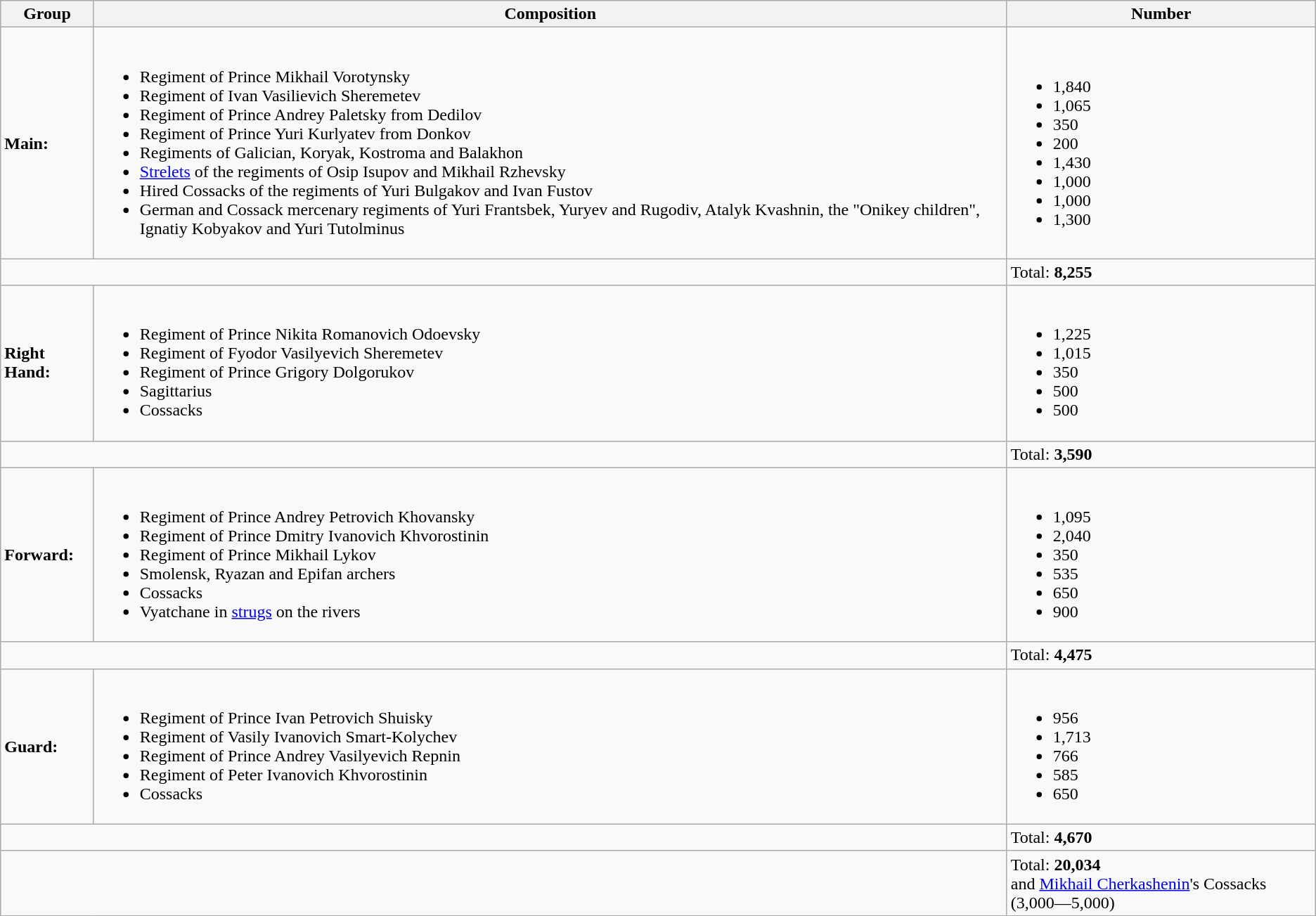<table class="wikitable">
<tr>
<th>Group</th>
<th>Composition</th>
<th>Number</th>
</tr>
<tr>
<td><strong>Main:</strong></td>
<td><br><ul><li>Regiment of Prince Mikhail Vorotynsky</li><li>Regiment of Ivan Vasilievich Sheremetev</li><li>Regiment of Prince Andrey Paletsky from Dedilov</li><li>Regiment of Prince Yuri Kurlyatev from Donkov</li><li>Regiments of Galician, Koryak, Kostroma and Balakhon</li><li><a href='#'>Strelets</a> of the regiments of Osip Isupov and Mikhail Rzhevsky</li><li>Hired Cossacks of the regiments of Yuri Bulgakov and Ivan Fustov</li><li>German and Cossack mercenary regiments of Yuri Frantsbek, Yuryev and Rugodiv, Atalyk Kvashnin, the "Onikey children", Ignatiy Kobyakov and Yuri Tutolminus</li></ul></td>
<td><br><ul><li>1,840</li><li>1,065</li><li>350</li><li>200</li><li>1,430</li><li>1,000</li><li>1,000</li><li>1,300</li></ul></td>
</tr>
<tr>
<td colspan="2"></td>
<td>Total: <strong>8,255</strong></td>
</tr>
<tr>
<td><strong>Right Hand:</strong></td>
<td><br><ul><li>Regiment of Prince Nikita Romanovich Odoevsky</li><li>Regiment of Fyodor Vasilyevich Sheremetev</li><li>Regiment of Prince Grigory Dolgorukov</li><li>Sagittarius</li><li>Cossacks</li></ul></td>
<td><br><ul><li>1,225</li><li>1,015</li><li>350</li><li>500</li><li>500</li></ul></td>
</tr>
<tr>
<td colspan="2"></td>
<td>Total: <strong>3,590</strong></td>
</tr>
<tr>
<td><strong>Forward:</strong></td>
<td><br><ul><li>Regiment of Prince Andrey Petrovich Khovansky</li><li>Regiment of Prince Dmitry Ivanovich Khvorostinin</li><li>Regiment of Prince Mikhail Lykov</li><li>Smolensk, Ryazan and Epifan archers</li><li>Cossacks</li><li>Vyatchane in <a href='#'>strugs</a> on the rivers</li></ul></td>
<td><br><ul><li>1,095</li><li>2,040</li><li>350</li><li>535</li><li>650</li><li>900</li></ul></td>
</tr>
<tr>
<td colspan="2"></td>
<td>Total: <strong>4,475</strong></td>
</tr>
<tr>
<td><strong>Guard:</strong></td>
<td><br><ul><li>Regiment of Prince Ivan Petrovich Shuisky</li><li>Regiment of Vasily Ivanovich Smart-Kolychev</li><li>Regiment of Prince Andrey Vasilyevich Repnin</li><li>Regiment of Peter Ivanovich Khvorostinin</li><li>Cossacks</li></ul></td>
<td><br><ul><li>956</li><li>1,713</li><li>766</li><li>585</li><li>650</li></ul></td>
</tr>
<tr>
<td colspan="2"></td>
<td>Total: <strong>4,670</strong></td>
</tr>
<tr>
<td colspan="2"></td>
<td>Total: <strong>20,034</strong><br>and <a href='#'>Mikhail Cherkashenin</a>'s Cossacks (3,000—5,000)</td>
</tr>
</table>
